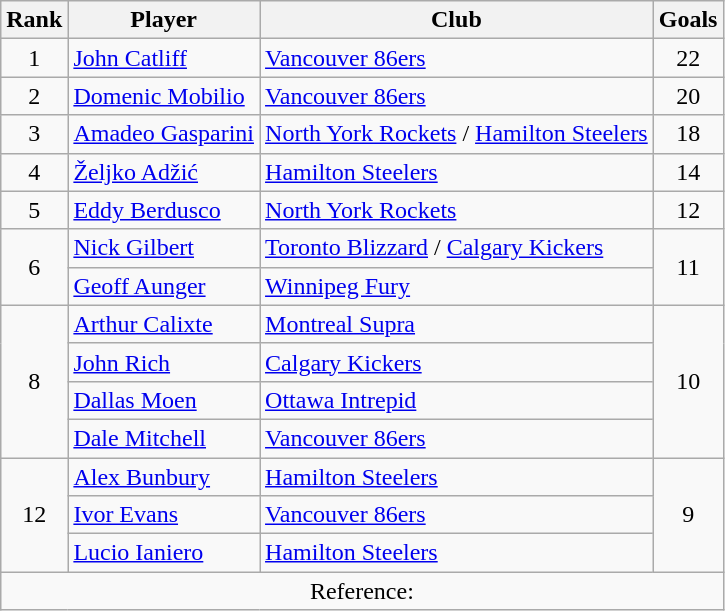<table class="wikitable">
<tr>
<th>Rank</th>
<th>Player</th>
<th>Club</th>
<th>Goals</th>
</tr>
<tr>
<td align=center>1</td>
<td> <a href='#'>John Catliff</a></td>
<td><a href='#'>Vancouver 86ers</a></td>
<td align=center>22</td>
</tr>
<tr>
<td align=center>2</td>
<td> <a href='#'>Domenic Mobilio</a></td>
<td><a href='#'>Vancouver 86ers</a></td>
<td align=center>20</td>
</tr>
<tr>
<td align=center>3</td>
<td> <a href='#'>Amadeo Gasparini</a></td>
<td><a href='#'>North York Rockets</a> / <a href='#'>Hamilton Steelers</a></td>
<td align=center>18</td>
</tr>
<tr>
<td align=center>4</td>
<td> <a href='#'>Željko Adžić</a></td>
<td><a href='#'>Hamilton Steelers</a></td>
<td align=center>14</td>
</tr>
<tr>
<td align=center>5</td>
<td> <a href='#'>Eddy Berdusco</a></td>
<td><a href='#'>North York Rockets</a></td>
<td align=center>12</td>
</tr>
<tr>
<td rowspan="2" align=center>6</td>
<td> <a href='#'>Nick Gilbert</a></td>
<td><a href='#'>Toronto Blizzard</a> / <a href='#'>Calgary Kickers</a></td>
<td rowspan="2" align=center>11</td>
</tr>
<tr>
<td> <a href='#'>Geoff Aunger</a></td>
<td><a href='#'>Winnipeg Fury</a></td>
</tr>
<tr>
<td rowspan="4" align=center>8</td>
<td> <a href='#'>Arthur Calixte</a></td>
<td><a href='#'>Montreal Supra</a></td>
<td rowspan="4" align=center>10</td>
</tr>
<tr>
<td> <a href='#'>John Rich</a></td>
<td><a href='#'>Calgary Kickers</a></td>
</tr>
<tr>
<td> <a href='#'>Dallas Moen</a></td>
<td><a href='#'>Ottawa Intrepid</a></td>
</tr>
<tr>
<td> <a href='#'>Dale Mitchell</a></td>
<td><a href='#'>Vancouver 86ers</a></td>
</tr>
<tr>
<td rowspan="3" align=center>12</td>
<td> <a href='#'>Alex Bunbury</a></td>
<td><a href='#'>Hamilton Steelers</a></td>
<td rowspan="3" align=center>9</td>
</tr>
<tr>
<td> <a href='#'>Ivor Evans</a></td>
<td><a href='#'>Vancouver 86ers</a></td>
</tr>
<tr>
<td> <a href='#'>Lucio Ianiero</a></td>
<td><a href='#'>Hamilton Steelers</a></td>
</tr>
<tr>
<td colspan=4 align=center>Reference:</td>
</tr>
</table>
